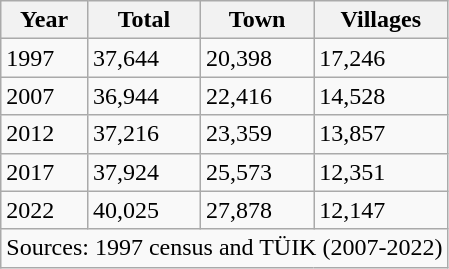<table class="wikitable">
<tr>
<th>Year</th>
<th>Total</th>
<th>Town</th>
<th>Villages</th>
</tr>
<tr>
<td>1997</td>
<td>37,644</td>
<td>20,398</td>
<td>17,246</td>
</tr>
<tr>
<td>2007</td>
<td>36,944</td>
<td>22,416</td>
<td>14,528</td>
</tr>
<tr>
<td>2012</td>
<td>37,216</td>
<td>23,359</td>
<td>13,857</td>
</tr>
<tr>
<td>2017</td>
<td>37,924</td>
<td>25,573</td>
<td>12,351</td>
</tr>
<tr>
<td>2022</td>
<td>40,025</td>
<td>27,878</td>
<td>12,147</td>
</tr>
<tr>
<td colspan=4>Sources: 1997 census and TÜIK (2007-2022)</td>
</tr>
</table>
